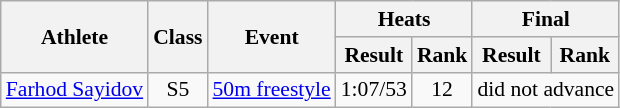<table class=wikitable style="font-size:90%">
<tr>
<th rowspan="2">Athlete</th>
<th rowspan="2">Class</th>
<th rowspan="2">Event</th>
<th colspan="2">Heats</th>
<th colspan="2">Final</th>
</tr>
<tr>
<th>Result</th>
<th>Rank</th>
<th>Result</th>
<th>Rank</th>
</tr>
<tr>
<td><a href='#'>Farhod Sayidov</a></td>
<td style="text-align:center;">S5</td>
<td><a href='#'>50m freestyle</a></td>
<td style="text-align:center;">1:07/53</td>
<td style="text-align:center;">12</td>
<td style="text-align:center;" colspan="2">did not advance</td>
</tr>
</table>
